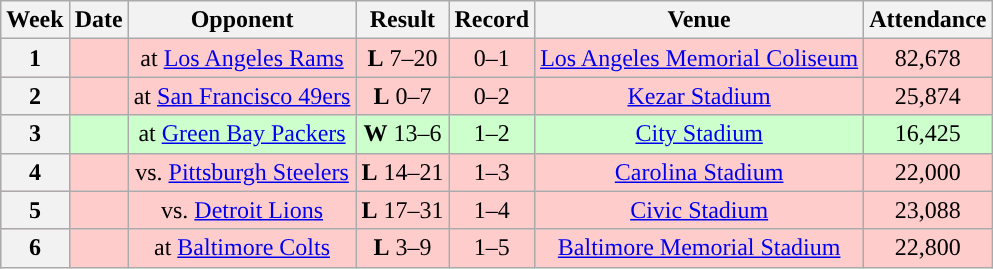<table class="wikitable" style="text-align:center">
<tr>
<th>Week</th>
<th>Date</th>
<th>Opponent</th>
<th>Result</th>
<th>Record</th>
<th>Venue</th>
<th>Attendance</th>
</tr>
<tr style="background:#fcc;">
<th>1</th>
<td></td>
<td>at <a href='#'>Los Angeles Rams</a></td>
<td><strong>L</strong> 7–20</td>
<td>0–1</td>
<td><a href='#'>Los Angeles Memorial Coliseum</a></td>
<td>82,678</td>
</tr>
<tr style="background:#fcc;">
<th>2</th>
<td></td>
<td>at <a href='#'>San Francisco 49ers</a></td>
<td><strong>L</strong> 0–7</td>
<td>0–2</td>
<td><a href='#'>Kezar Stadium</a></td>
<td>25,874</td>
</tr>
<tr style="background:#cfc;">
<th>3</th>
<td></td>
<td>at <a href='#'>Green Bay Packers</a></td>
<td><strong>W</strong> 13–6</td>
<td>1–2</td>
<td><a href='#'>City Stadium</a></td>
<td>16,425</td>
</tr>
<tr style="background:#fcc;">
<th>4</th>
<td></td>
<td>vs. <a href='#'>Pittsburgh Steelers</a></td>
<td><strong>L</strong> 14–21</td>
<td>1–3</td>
<td><a href='#'>Carolina Stadium</a> </td>
<td>22,000</td>
</tr>
<tr style="background:#fcc;">
<th>5</th>
<td></td>
<td>vs. <a href='#'>Detroit Lions</a></td>
<td><strong>L</strong> 17–31</td>
<td>1–4</td>
<td><a href='#'>Civic Stadium</a> </td>
<td>23,088</td>
</tr>
<tr style="background:#fcc;">
<th>6</th>
<td></td>
<td>at <a href='#'>Baltimore Colts</a></td>
<td><strong>L</strong> 3–9</td>
<td>1–5</td>
<td><a href='#'>Baltimore Memorial Stadium</a></td>
<td>22,800</td>
</tr>
</table>
